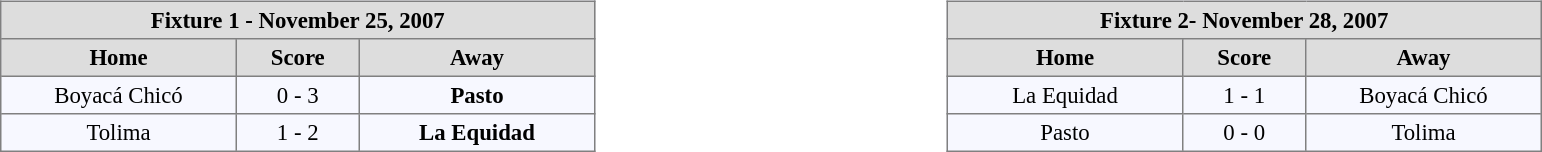<table width=100%>
<tr>
<td valign=top width=50% align=left><br><table align=center bgcolor="#f7f8ff" cellpadding="3" cellspacing="0" border="1" style="font-size: 95%; border: gray solid 1px; border-collapse: collapse;">
<tr align=center bgcolor=#DDDDDD style="color:black;">
<th colspan=3 align=center>Fixture 1 - November 25, 2007</th>
</tr>
<tr align=center bgcolor=#DDDDDD style="color:black;">
<th width="150">Home</th>
<th width="75">Score</th>
<th width="150">Away</th>
</tr>
<tr align=center>
<td>Boyacá Chicó</td>
<td>0 - 3</td>
<td><strong>Pasto</strong></td>
</tr>
<tr align=center>
<td>Tolima</td>
<td>1 - 2</td>
<td><strong>La Equidad</strong></td>
</tr>
</table>
</td>
<td valign=top width=50% align=left><br><table align=center bgcolor="#f7f8ff" cellpadding="3" cellspacing="0" border="1" style="font-size: 95%; border: gray solid 1px; border-collapse: collapse;">
<tr align=center bgcolor=#DDDDDD style="color:black;">
<th colspan=3 align=center>Fixture 2- November 28, 2007</th>
</tr>
<tr align=center bgcolor=#DDDDDD style="color:black;">
<th width="150">Home</th>
<th width="75">Score</th>
<th width="150">Away</th>
</tr>
<tr align=center>
<td>La Equidad</td>
<td>1 - 1</td>
<td>Boyacá Chicó</td>
</tr>
<tr align=center>
<td>Pasto</td>
<td>0 - 0</td>
<td>Tolima</td>
</tr>
</table>
</td>
</tr>
</table>
